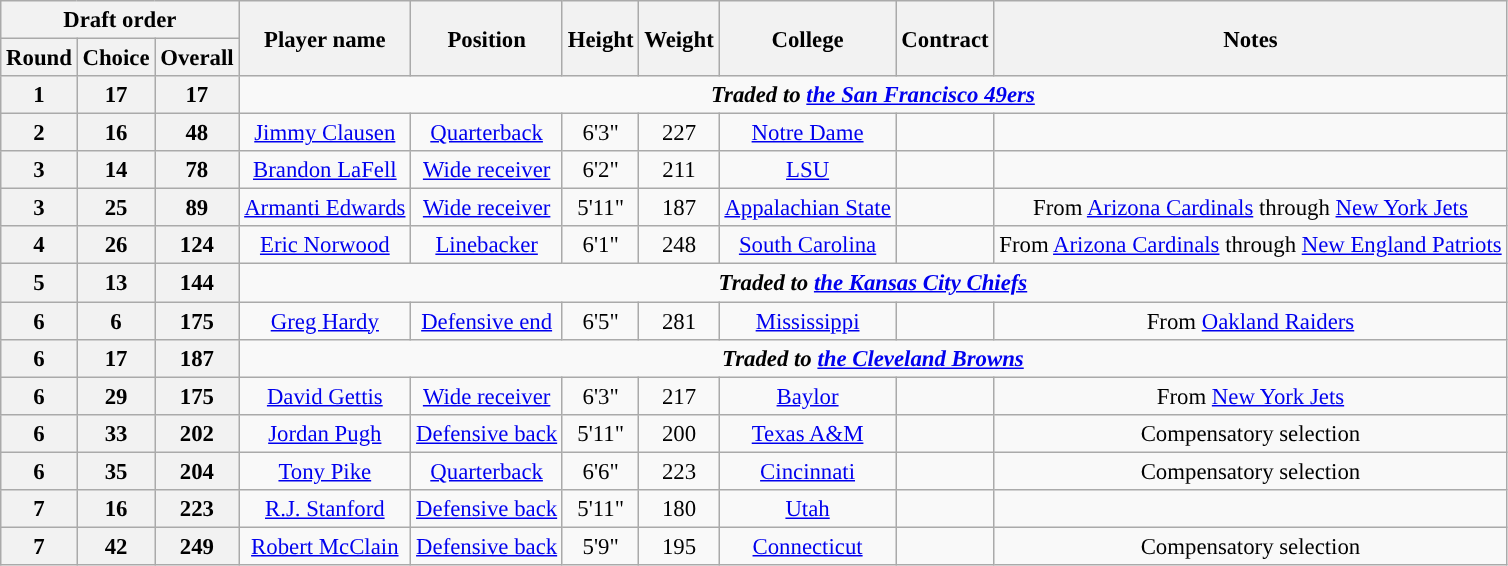<table class="wikitable" style="font-size: 95%">
<tr>
<th colspan="3">Draft order</th>
<th rowspan="2">Player name</th>
<th rowspan="2">Position</th>
<th rowspan="2">Height</th>
<th rowspan="2">Weight</th>
<th rowspan="2">College</th>
<th rowspan="2">Contract</th>
<th rowspan="2">Notes</th>
</tr>
<tr>
<th>Round</th>
<th>Choice</th>
<th>Overall</th>
</tr>
<tr style="text-align:center;">
<th><strong>1</strong></th>
<th><strong>17</strong></th>
<th><strong>17</strong></th>
<td colspan="7"><strong><em>Traded to <a href='#'>the San Francisco 49ers</a></em></strong></td>
</tr>
<tr style="text-align:center;">
<th><strong>2</strong></th>
<th><strong>16</strong></th>
<th><strong>48</strong></th>
<td><a href='#'>Jimmy Clausen</a></td>
<td><a href='#'>Quarterback</a></td>
<td>6'3"</td>
<td>227</td>
<td><a href='#'>Notre Dame</a></td>
<td></td>
<td></td>
</tr>
<tr style="text-align:center;">
<th><strong>3</strong></th>
<th><strong>14</strong></th>
<th><strong>78</strong></th>
<td><a href='#'>Brandon LaFell</a></td>
<td><a href='#'>Wide receiver</a></td>
<td>6'2"</td>
<td>211</td>
<td><a href='#'>LSU</a></td>
<td></td>
<td></td>
</tr>
<tr style="text-align:center;">
<th><strong>3</strong></th>
<th><strong>25</strong></th>
<th><strong>89</strong></th>
<td><a href='#'>Armanti Edwards</a></td>
<td><a href='#'>Wide receiver</a></td>
<td>5'11"</td>
<td>187</td>
<td><a href='#'>Appalachian State</a></td>
<td></td>
<td>From <a href='#'>Arizona Cardinals</a> through <a href='#'>New York Jets</a></td>
</tr>
<tr style="text-align:center;">
<th><strong>4</strong></th>
<th><strong>26</strong></th>
<th><strong>124</strong></th>
<td><a href='#'>Eric Norwood</a></td>
<td><a href='#'>Linebacker</a></td>
<td>6'1"</td>
<td>248</td>
<td><a href='#'>South Carolina</a></td>
<td></td>
<td>From <a href='#'>Arizona Cardinals</a> through <a href='#'>New England Patriots</a></td>
</tr>
<tr style="text-align:center;">
<th><strong>5</strong></th>
<th><strong>13</strong></th>
<th><strong>144</strong></th>
<td colspan="7"><strong><em>Traded to <a href='#'>the Kansas City Chiefs</a></em></strong></td>
</tr>
<tr style="text-align:center;">
<th><strong>6</strong></th>
<th><strong>6</strong></th>
<th><strong>175</strong></th>
<td><a href='#'>Greg Hardy</a></td>
<td><a href='#'>Defensive end</a></td>
<td>6'5"</td>
<td>281</td>
<td><a href='#'>Mississippi</a></td>
<td></td>
<td>From <a href='#'>Oakland Raiders</a></td>
</tr>
<tr style="text-align:center;">
<th><strong>6</strong></th>
<th><strong>17</strong></th>
<th><strong>187</strong></th>
<td colspan="7"><strong><em>Traded to <a href='#'>the Cleveland Browns</a></em></strong></td>
</tr>
<tr style="text-align:center;">
<th><strong>6</strong></th>
<th><strong>29</strong></th>
<th><strong>175</strong></th>
<td><a href='#'>David Gettis</a></td>
<td><a href='#'>Wide receiver</a></td>
<td>6'3"</td>
<td>217</td>
<td><a href='#'>Baylor</a></td>
<td></td>
<td>From <a href='#'>New York Jets</a></td>
</tr>
<tr style="text-align:center;">
<th><strong>6</strong></th>
<th><strong>33</strong></th>
<th><strong>202</strong></th>
<td><a href='#'>Jordan Pugh</a></td>
<td><a href='#'>Defensive back</a></td>
<td>5'11"</td>
<td>200</td>
<td><a href='#'>Texas A&M</a></td>
<td></td>
<td>Compensatory selection</td>
</tr>
<tr style="text-align:center;">
<th><strong>6</strong></th>
<th><strong>35</strong></th>
<th><strong>204</strong></th>
<td><a href='#'>Tony Pike</a></td>
<td><a href='#'>Quarterback</a></td>
<td>6'6"</td>
<td>223</td>
<td><a href='#'>Cincinnati</a></td>
<td></td>
<td>Compensatory selection</td>
</tr>
<tr style="text-align:center;">
<th><strong>7</strong></th>
<th><strong>16</strong></th>
<th><strong>223</strong></th>
<td><a href='#'>R.J. Stanford</a></td>
<td><a href='#'>Defensive back</a></td>
<td>5'11"</td>
<td>180</td>
<td><a href='#'>Utah</a></td>
<td></td>
<td></td>
</tr>
<tr style="text-align:center;">
<th><strong>7</strong></th>
<th><strong>42</strong></th>
<th><strong>249</strong></th>
<td><a href='#'>Robert McClain</a></td>
<td><a href='#'>Defensive back</a></td>
<td>5'9"</td>
<td>195</td>
<td><a href='#'>Connecticut</a></td>
<td></td>
<td>Compensatory selection</td>
</tr>
</table>
